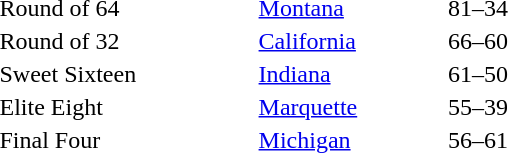<table style="border:'1' 'solid' 'gray' " width="380" align="left">
<tr>
</tr>
<tr>
<td>Round of 64</td>
<td><a href='#'>Montana</a></td>
<td>81–34</td>
</tr>
<tr>
<td>Round of 32</td>
<td><a href='#'>California</a></td>
<td>66–60</td>
</tr>
<tr>
<td>Sweet Sixteen</td>
<td><a href='#'>Indiana</a></td>
<td>61–50</td>
</tr>
<tr>
<td>Elite Eight</td>
<td><a href='#'>Marquette</a></td>
<td>55–39</td>
</tr>
<tr>
<td>Final Four</td>
<td><a href='#'>Michigan</a></td>
<td>56–61</td>
</tr>
</table>
